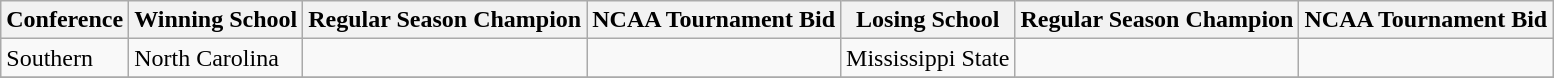<table class="wikitable">
<tr>
<th>Conference</th>
<th>Winning School</th>
<th>Regular Season Champion</th>
<th>NCAA Tournament Bid</th>
<th>Losing School</th>
<th>Regular Season Champion</th>
<th>NCAA Tournament Bid</th>
</tr>
<tr>
<td>Southern</td>
<td>North Carolina</td>
<td></td>
<td></td>
<td>Mississippi State</td>
<td></td>
<td></td>
</tr>
<tr>
</tr>
</table>
